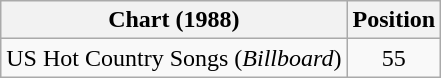<table class="wikitable">
<tr>
<th>Chart (1988)</th>
<th>Position</th>
</tr>
<tr>
<td>US Hot Country Songs (<em>Billboard</em>)</td>
<td align="center">55</td>
</tr>
</table>
